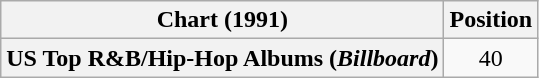<table class="wikitable plainrowheaders" style="text-align:center">
<tr>
<th scope="col">Chart (1991)</th>
<th scope="col">Position</th>
</tr>
<tr>
<th scope="row">US Top R&B/Hip-Hop Albums (<em>Billboard</em>)</th>
<td>40</td>
</tr>
</table>
